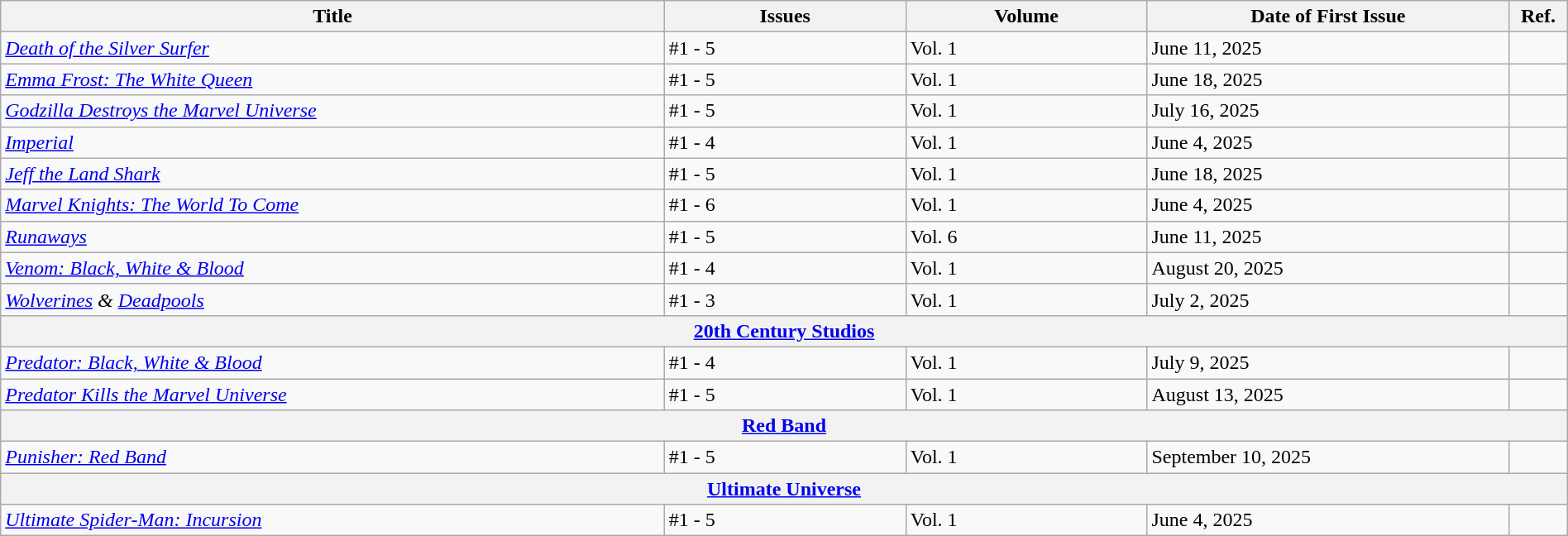<table class="wikitable sortable" style="width:100%; margin:1em auto 1em auto;">
<tr>
<th width=22%>Title</th>
<th width=8%>Issues</th>
<th width=8%>Volume</th>
<th width=12%>Date of First Issue</th>
<th width=1%>Ref.</th>
</tr>
<tr>
<td><em><a href='#'>Death of the Silver Surfer</a></em></td>
<td>#1 - 5</td>
<td>Vol. 1</td>
<td>June 11, 2025</td>
<td></td>
</tr>
<tr>
<td><em><a href='#'>Emma Frost: The White Queen</a></em></td>
<td>#1 - 5</td>
<td>Vol. 1</td>
<td>June 18, 2025</td>
<td></td>
</tr>
<tr>
<td><em><a href='#'>Godzilla Destroys the Marvel Universe</a></em></td>
<td>#1 - 5</td>
<td>Vol. 1</td>
<td>July 16, 2025</td>
<td></td>
</tr>
<tr>
<td><em><a href='#'>Imperial</a></em></td>
<td>#1 - 4</td>
<td>Vol. 1</td>
<td>June 4, 2025</td>
<td></td>
</tr>
<tr>
<td><em><a href='#'>Jeff the Land Shark</a></em></td>
<td>#1 - 5</td>
<td>Vol. 1</td>
<td>June 18, 2025</td>
<td></td>
</tr>
<tr>
<td><em><a href='#'>Marvel Knights: The World To Come</a></em></td>
<td>#1 - 6</td>
<td>Vol. 1</td>
<td>June 4, 2025</td>
<td></td>
</tr>
<tr>
<td><em><a href='#'>Runaways</a></em></td>
<td>#1 - 5</td>
<td>Vol. 6</td>
<td>June 11, 2025</td>
<td></td>
</tr>
<tr>
<td><em><a href='#'>Venom: Black, White & Blood</a></em></td>
<td>#1 - 4</td>
<td>Vol. 1</td>
<td>August 20, 2025</td>
<td></td>
</tr>
<tr>
<td><em><a href='#'>Wolverines</a> & <a href='#'>Deadpools</a></em></td>
<td>#1 - 3</td>
<td>Vol. 1</td>
<td>July 2, 2025</td>
<td></td>
</tr>
<tr>
<th colspan="5"><a href='#'>20th Century Studios</a></th>
</tr>
<tr>
<td><em><a href='#'>Predator: Black, White & Blood</a></em></td>
<td>#1 - 4</td>
<td>Vol. 1</td>
<td>July 9, 2025</td>
<td></td>
</tr>
<tr>
<td><em><a href='#'>Predator Kills the Marvel Universe</a></em></td>
<td>#1 - 5</td>
<td>Vol. 1</td>
<td>August 13, 2025</td>
<td></td>
</tr>
<tr>
<th colspan="5"><a href='#'>Red Band</a></th>
</tr>
<tr>
<td><em><a href='#'>Punisher: Red Band</a></em></td>
<td>#1 - 5</td>
<td>Vol. 1</td>
<td>September 10, 2025</td>
<td></td>
</tr>
<tr>
<th colspan="5"><a href='#'>Ultimate Universe</a></th>
</tr>
<tr>
<td><em><a href='#'>Ultimate Spider-Man: Incursion</a></em></td>
<td>#1 - 5</td>
<td>Vol. 1</td>
<td>June 4, 2025</td>
<td></td>
</tr>
</table>
